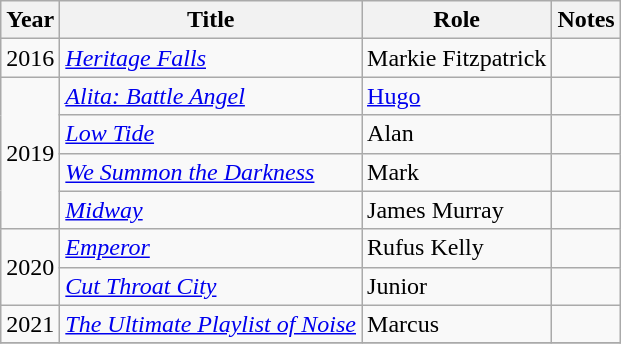<table class="wikitable">
<tr>
<th>Year</th>
<th>Title</th>
<th>Role</th>
<th>Notes</th>
</tr>
<tr>
<td>2016</td>
<td><em><a href='#'>Heritage Falls</a></em></td>
<td>Markie Fitzpatrick</td>
<td></td>
</tr>
<tr>
<td rowspan="4">2019</td>
<td><em><a href='#'>Alita: Battle Angel</a></em></td>
<td><a href='#'>Hugo</a></td>
<td></td>
</tr>
<tr>
<td><em><a href='#'>Low Tide</a></em></td>
<td>Alan</td>
<td></td>
</tr>
<tr>
<td><em><a href='#'>We Summon the Darkness</a></em></td>
<td>Mark</td>
<td></td>
</tr>
<tr>
<td><em><a href='#'>Midway</a></em></td>
<td>James Murray</td>
<td></td>
</tr>
<tr>
<td rowspan="2">2020</td>
<td><em><a href='#'>Emperor</a></em></td>
<td>Rufus Kelly</td>
<td></td>
</tr>
<tr>
<td><em><a href='#'>Cut Throat City</a></em></td>
<td>Junior</td>
<td></td>
</tr>
<tr>
<td>2021</td>
<td><em><a href='#'>The Ultimate Playlist of Noise</a></em></td>
<td>Marcus</td>
<td></td>
</tr>
<tr>
</tr>
</table>
